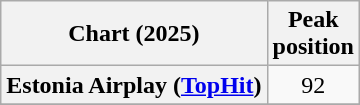<table class="wikitable plainrowheaders" style="text-align:center">
<tr>
<th scope="col">Chart (2025)</th>
<th scope="col">Peak<br>position</th>
</tr>
<tr>
<th scope="row">Estonia Airplay (<a href='#'>TopHit</a>)</th>
<td>92</td>
</tr>
<tr>
</tr>
</table>
